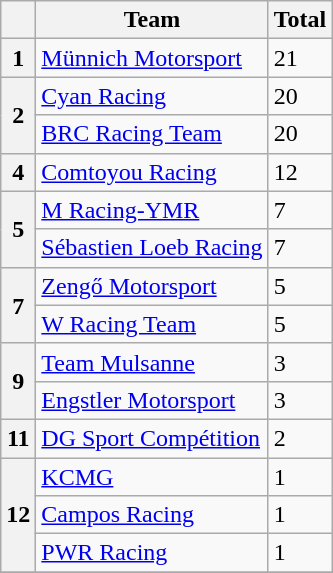<table class="wikitable">
<tr>
<th></th>
<th>Team</th>
<th>Total</th>
</tr>
<tr>
<th>1</th>
<td> <a href='#'>Münnich Motorsport</a></td>
<td>21</td>
</tr>
<tr>
<th rowspan="2">2</th>
<td> <a href='#'>Cyan Racing</a></td>
<td>20</td>
</tr>
<tr>
<td> <a href='#'>BRC Racing Team</a></td>
<td>20</td>
</tr>
<tr>
<th>4</th>
<td> <a href='#'>Comtoyou Racing</a></td>
<td>12</td>
</tr>
<tr>
<th rowspan="2">5</th>
<td> <a href='#'>M Racing-YMR</a></td>
<td>7</td>
</tr>
<tr>
<td> <a href='#'>Sébastien Loeb Racing</a></td>
<td>7</td>
</tr>
<tr>
<th rowspan="2">7</th>
<td> <a href='#'>Zengő Motorsport</a></td>
<td>5</td>
</tr>
<tr>
<td> <a href='#'>W Racing Team</a></td>
<td>5</td>
</tr>
<tr>
<th rowspan="2">9</th>
<td> <a href='#'>Team Mulsanne</a></td>
<td>3</td>
</tr>
<tr>
<td> <a href='#'>Engstler Motorsport</a></td>
<td>3</td>
</tr>
<tr>
<th>11</th>
<td> <a href='#'>DG Sport Compétition</a></td>
<td>2</td>
</tr>
<tr>
<th rowspan="3">12</th>
<td> <a href='#'>KCMG</a></td>
<td>1</td>
</tr>
<tr>
<td> <a href='#'>Campos Racing</a></td>
<td>1</td>
</tr>
<tr>
<td> <a href='#'>PWR Racing</a></td>
<td>1</td>
</tr>
<tr>
</tr>
</table>
